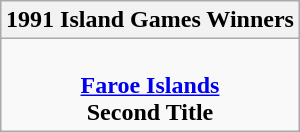<table class="wikitable" style="text-align: center; margin: 0 auto;">
<tr>
<th>1991 Island Games Winners</th>
</tr>
<tr>
<td><br><strong><a href='#'>Faroe Islands</a></strong><br><strong>Second Title</strong></td>
</tr>
</table>
